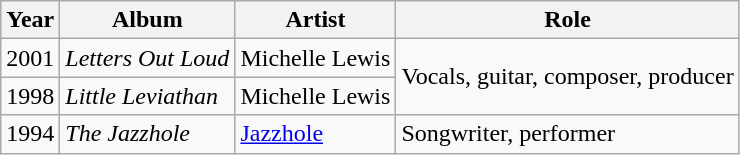<table class="wikitable">
<tr>
<th>Year</th>
<th>Album</th>
<th>Artist</th>
<th>Role</th>
</tr>
<tr>
<td>2001</td>
<td><em>Letters Out Loud</em></td>
<td>Michelle Lewis</td>
<td rowspan="2">Vocals, guitar, composer, producer</td>
</tr>
<tr>
<td>1998</td>
<td><em>Little Leviathan</em></td>
<td>Michelle Lewis</td>
</tr>
<tr>
<td>1994</td>
<td><em>The Jazzhole</em></td>
<td><a href='#'>Jazzhole</a></td>
<td>Songwriter, performer</td>
</tr>
</table>
